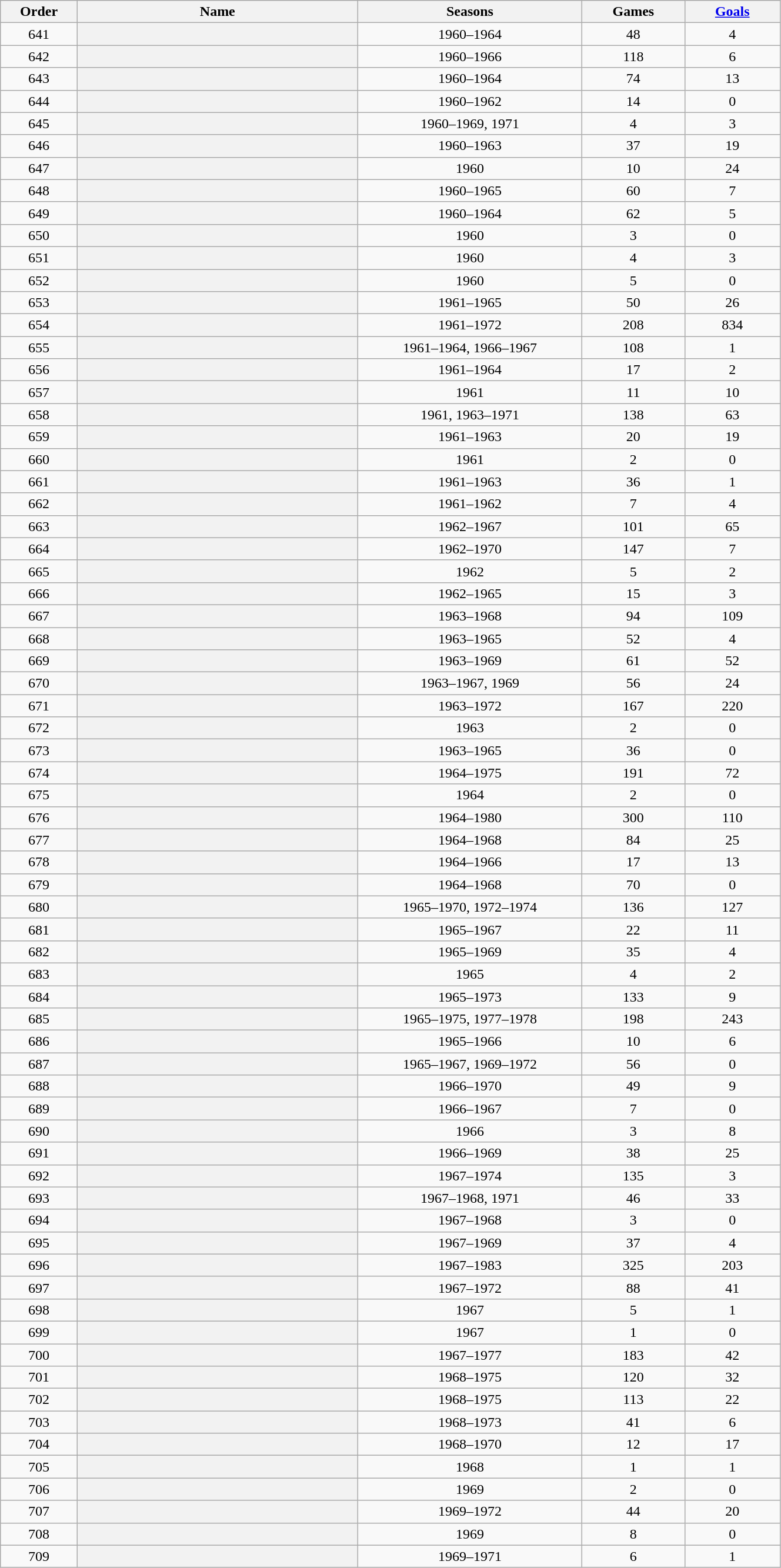<table class="wikitable plainrowheaders sortable"  style="text-align:center; width:70%;">
<tr>
<th scope="col" style="width:3%;">Order</th>
<th scope="col" style="width:15%;">Name</th>
<th scope="col" style="width:12%;">Seasons</th>
<th scope="col" style="width:5%;">Games</th>
<th scope="col" style="width:5%;"><a href='#'>Goals</a></th>
</tr>
<tr>
<td>641</td>
<th scope="row"></th>
<td>1960–1964</td>
<td>48</td>
<td>4</td>
</tr>
<tr>
<td>642</td>
<th scope="row"></th>
<td>1960–1966</td>
<td>118</td>
<td>6</td>
</tr>
<tr>
<td>643</td>
<th scope="row"></th>
<td>1960–1964</td>
<td>74</td>
<td>13</td>
</tr>
<tr>
<td>644</td>
<th scope="row"></th>
<td>1960–1962</td>
<td>14</td>
<td>0</td>
</tr>
<tr>
<td>645</td>
<th scope="row"></th>
<td>1960–1969, 1971</td>
<td>4</td>
<td>3</td>
</tr>
<tr>
<td>646</td>
<th scope="row"></th>
<td>1960–1963</td>
<td>37</td>
<td>19</td>
</tr>
<tr>
<td>647</td>
<th scope="row"></th>
<td>1960</td>
<td>10</td>
<td>24</td>
</tr>
<tr>
<td>648</td>
<th scope="row"></th>
<td>1960–1965</td>
<td>60</td>
<td>7</td>
</tr>
<tr>
<td>649</td>
<th scope="row"></th>
<td>1960–1964</td>
<td>62</td>
<td>5</td>
</tr>
<tr>
<td>650</td>
<th scope="row"></th>
<td>1960</td>
<td>3</td>
<td>0</td>
</tr>
<tr>
<td>651</td>
<th scope="row"></th>
<td>1960</td>
<td>4</td>
<td>3</td>
</tr>
<tr>
<td>652</td>
<th scope="row"></th>
<td>1960</td>
<td>5</td>
<td>0</td>
</tr>
<tr>
<td>653</td>
<th scope="row"></th>
<td>1961–1965</td>
<td>50</td>
<td>26</td>
</tr>
<tr>
<td>654</td>
<th scope="row"></th>
<td>1961–1972</td>
<td>208</td>
<td>834</td>
</tr>
<tr>
<td>655</td>
<th scope="row"></th>
<td>1961–1964, 1966–1967</td>
<td>108</td>
<td>1</td>
</tr>
<tr>
<td>656</td>
<th scope="row"></th>
<td>1961–1964</td>
<td>17</td>
<td>2</td>
</tr>
<tr>
<td>657</td>
<th scope="row"></th>
<td>1961</td>
<td>11</td>
<td>10</td>
</tr>
<tr>
<td>658</td>
<th scope="row"></th>
<td>1961, 1963–1971</td>
<td>138</td>
<td>63</td>
</tr>
<tr>
<td>659</td>
<th scope="row"></th>
<td>1961–1963</td>
<td>20</td>
<td>19</td>
</tr>
<tr>
<td>660</td>
<th scope="row"></th>
<td>1961</td>
<td>2</td>
<td>0</td>
</tr>
<tr>
<td>661</td>
<th scope="row"></th>
<td>1961–1963</td>
<td>36</td>
<td>1</td>
</tr>
<tr>
<td>662</td>
<th scope="row"></th>
<td>1961–1962</td>
<td>7</td>
<td>4</td>
</tr>
<tr>
<td>663</td>
<th scope="row"></th>
<td>1962–1967</td>
<td>101</td>
<td>65</td>
</tr>
<tr>
<td>664</td>
<th scope="row"></th>
<td>1962–1970</td>
<td>147</td>
<td>7</td>
</tr>
<tr>
<td>665</td>
<th scope="row"></th>
<td>1962</td>
<td>5</td>
<td>2</td>
</tr>
<tr>
<td>666</td>
<th scope="row"></th>
<td>1962–1965</td>
<td>15</td>
<td>3</td>
</tr>
<tr>
<td>667</td>
<th scope="row"></th>
<td>1963–1968</td>
<td>94</td>
<td>109</td>
</tr>
<tr>
<td>668</td>
<th scope="row"></th>
<td>1963–1965</td>
<td>52</td>
<td>4</td>
</tr>
<tr>
<td>669</td>
<th scope="row"></th>
<td>1963–1969</td>
<td>61</td>
<td>52</td>
</tr>
<tr>
<td>670</td>
<th scope="row"></th>
<td>1963–1967, 1969</td>
<td>56</td>
<td>24</td>
</tr>
<tr>
<td>671</td>
<th scope="row"></th>
<td>1963–1972</td>
<td>167</td>
<td>220</td>
</tr>
<tr>
<td>672</td>
<th scope="row"></th>
<td>1963</td>
<td>2</td>
<td>0</td>
</tr>
<tr>
<td>673</td>
<th scope="row"></th>
<td>1963–1965</td>
<td>36</td>
<td>0</td>
</tr>
<tr>
<td>674</td>
<th scope="row"></th>
<td>1964–1975</td>
<td>191</td>
<td>72</td>
</tr>
<tr>
<td>675</td>
<th scope="row"></th>
<td>1964</td>
<td>2</td>
<td>0</td>
</tr>
<tr>
<td>676</td>
<th scope="row"></th>
<td>1964–1980</td>
<td>300</td>
<td>110</td>
</tr>
<tr>
<td>677</td>
<th scope="row"></th>
<td>1964–1968</td>
<td>84</td>
<td>25</td>
</tr>
<tr>
<td>678</td>
<th scope="row"></th>
<td>1964–1966</td>
<td>17</td>
<td>13</td>
</tr>
<tr>
<td>679</td>
<th scope="row"></th>
<td>1964–1968</td>
<td>70</td>
<td>0</td>
</tr>
<tr>
<td>680</td>
<th scope="row"></th>
<td>1965–1970, 1972–1974</td>
<td>136</td>
<td>127</td>
</tr>
<tr>
<td>681</td>
<th scope="row"></th>
<td>1965–1967</td>
<td>22</td>
<td>11</td>
</tr>
<tr>
<td>682</td>
<th scope="row"></th>
<td>1965–1969</td>
<td>35</td>
<td>4</td>
</tr>
<tr>
<td>683</td>
<th scope="row"></th>
<td>1965</td>
<td>4</td>
<td>2</td>
</tr>
<tr>
<td>684</td>
<th scope="row"></th>
<td>1965–1973</td>
<td>133</td>
<td>9</td>
</tr>
<tr>
<td>685</td>
<th scope="row"></th>
<td>1965–1975, 1977–1978</td>
<td>198</td>
<td>243</td>
</tr>
<tr>
<td>686</td>
<th scope="row"></th>
<td>1965–1966</td>
<td>10</td>
<td>6</td>
</tr>
<tr>
<td>687</td>
<th scope="row"></th>
<td>1965–1967, 1969–1972</td>
<td>56</td>
<td>0</td>
</tr>
<tr>
<td>688</td>
<th scope="row"></th>
<td>1966–1970</td>
<td>49</td>
<td>9</td>
</tr>
<tr>
<td>689</td>
<th scope="row"></th>
<td>1966–1967</td>
<td>7</td>
<td>0</td>
</tr>
<tr>
<td>690</td>
<th scope="row"></th>
<td>1966</td>
<td>3</td>
<td>8</td>
</tr>
<tr>
<td>691</td>
<th scope="row"></th>
<td>1966–1969</td>
<td>38</td>
<td>25</td>
</tr>
<tr>
<td>692</td>
<th scope="row"></th>
<td>1967–1974</td>
<td>135</td>
<td>3</td>
</tr>
<tr>
<td>693</td>
<th scope="row"></th>
<td>1967–1968, 1971</td>
<td>46</td>
<td>33</td>
</tr>
<tr>
<td>694</td>
<th scope="row"></th>
<td>1967–1968</td>
<td>3</td>
<td>0</td>
</tr>
<tr>
<td>695</td>
<th scope="row"></th>
<td>1967–1969</td>
<td>37</td>
<td>4</td>
</tr>
<tr>
<td>696</td>
<th scope="row"></th>
<td>1967–1983</td>
<td>325</td>
<td>203</td>
</tr>
<tr>
<td>697</td>
<th scope="row"></th>
<td>1967–1972</td>
<td>88</td>
<td>41</td>
</tr>
<tr>
<td>698</td>
<th scope="row"></th>
<td>1967</td>
<td>5</td>
<td>1</td>
</tr>
<tr>
<td>699</td>
<th scope="row"></th>
<td>1967</td>
<td>1</td>
<td>0</td>
</tr>
<tr>
<td>700</td>
<th scope="row"></th>
<td>1967–1977</td>
<td>183</td>
<td>42</td>
</tr>
<tr>
<td>701</td>
<th scope="row"></th>
<td>1968–1975</td>
<td>120</td>
<td>32</td>
</tr>
<tr>
<td>702</td>
<th scope="row"></th>
<td>1968–1975</td>
<td>113</td>
<td>22</td>
</tr>
<tr>
<td>703</td>
<th scope="row"></th>
<td>1968–1973</td>
<td>41</td>
<td>6</td>
</tr>
<tr>
<td>704</td>
<th scope="row"></th>
<td>1968–1970</td>
<td>12</td>
<td>17</td>
</tr>
<tr>
<td>705</td>
<th scope="row"></th>
<td>1968</td>
<td>1</td>
<td>1</td>
</tr>
<tr>
<td>706</td>
<th scope="row"></th>
<td>1969</td>
<td>2</td>
<td>0</td>
</tr>
<tr>
<td>707</td>
<th scope="row"></th>
<td>1969–1972</td>
<td>44</td>
<td>20</td>
</tr>
<tr>
<td>708</td>
<th scope="row"></th>
<td>1969</td>
<td>8</td>
<td>0</td>
</tr>
<tr>
<td>709</td>
<th scope="row"></th>
<td>1969–1971</td>
<td>6</td>
<td>1</td>
</tr>
</table>
